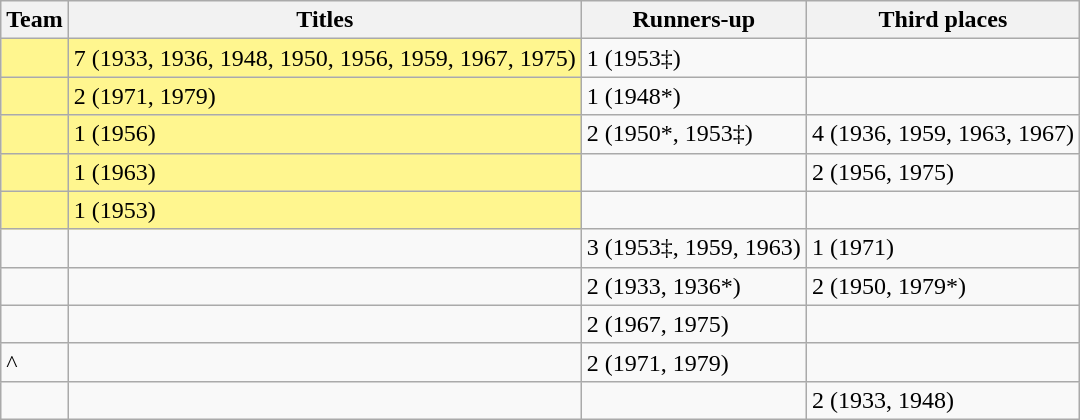<table class=wikitable>
<tr>
<th>Team</th>
<th>Titles</th>
<th>Runners-up</th>
<th>Third places</th>
</tr>
<tr>
<td style=background:#FFF68F></td>
<td style=background:#FFF68F>7 (1933, 1936, 1948, 1950, 1956, 1959, 1967, 1975)</td>
<td>1 (1953‡)</td>
<td></td>
</tr>
<tr>
<td style=background:#FFF68F></td>
<td style=background:#FFF68F>2 (1971, 1979)</td>
<td>1 (1948*)</td>
<td></td>
</tr>
<tr>
<td style=background:#FFF68F></td>
<td style=background:#FFF68F>1 (1956)</td>
<td>2 (1950*, 1953‡)</td>
<td>4 (1936, 1959, 1963, 1967)</td>
</tr>
<tr>
<td style=background:#FFF68F></td>
<td style=background:#FFF68F>1 (1963)</td>
<td></td>
<td>2 (1956, 1975)</td>
</tr>
<tr>
<td style=background:#FFF68F></td>
<td style=background:#FFF68F>1 (1953)</td>
<td></td>
<td></td>
</tr>
<tr>
<td></td>
<td></td>
<td>3 (1953‡, 1959, 1963)</td>
<td>1 (1971)</td>
</tr>
<tr>
<td></td>
<td></td>
<td>2 (1933, 1936*)</td>
<td>2 (1950, 1979*)</td>
</tr>
<tr>
<td></td>
<td></td>
<td>2 (1967, 1975)</td>
<td></td>
</tr>
<tr>
<td>^</td>
<td></td>
<td>2 (1971, 1979)</td>
<td></td>
</tr>
<tr>
<td></td>
<td></td>
<td></td>
<td>2 (1933, 1948)</td>
</tr>
</table>
